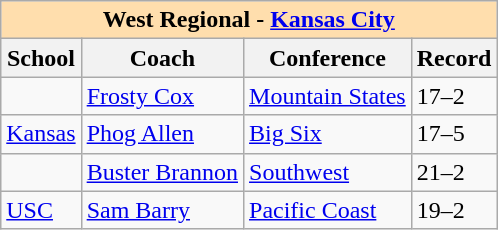<table class="wikitable">
<tr>
<th colspan="4" style="background:#ffdead;">West Regional - <a href='#'>Kansas City</a></th>
</tr>
<tr>
<th>School</th>
<th>Coach</th>
<th>Conference</th>
<th>Record</th>
</tr>
<tr>
<td></td>
<td><a href='#'>Frosty Cox</a></td>
<td><a href='#'>Mountain States</a></td>
<td>17–2</td>
</tr>
<tr>
<td><a href='#'>Kansas</a></td>
<td><a href='#'>Phog Allen</a></td>
<td><a href='#'>Big Six</a></td>
<td>17–5</td>
</tr>
<tr>
<td></td>
<td><a href='#'>Buster Brannon</a></td>
<td><a href='#'>Southwest</a></td>
<td>21–2</td>
</tr>
<tr>
<td><a href='#'>USC</a></td>
<td><a href='#'>Sam Barry</a></td>
<td><a href='#'>Pacific Coast</a></td>
<td>19–2</td>
</tr>
</table>
